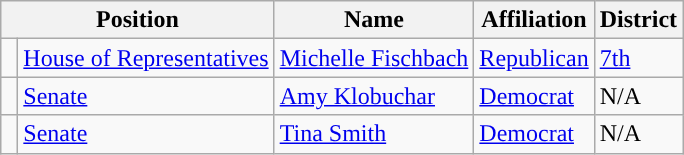<table class="wikitable">
<tr>
<th colspan="2">Position</th>
<th>Name</th>
<th>Affiliation</th>
<th>District</th>
</tr>
<tr>
<td style="background-color:"> </td>
<td><a href='#'>House of Representatives</a></td>
<td><a href='#'>Michelle Fischbach</a></td>
<td><a href='#'>Republican</a></td>
<td><a href='#'>7th</a></td>
</tr>
<tr>
<td style="background-color:"> </td>
<td><a href='#'>Senate</a></td>
<td><a href='#'>Amy Klobuchar</a></td>
<td><a href='#'>Democrat</a></td>
<td>N/A</td>
</tr>
<tr>
<td style="background-color:"> </td>
<td><a href='#'>Senate</a></td>
<td><a href='#'>Tina Smith</a></td>
<td><a href='#'>Democrat</a></td>
<td>N/A</td>
</tr>
</table>
